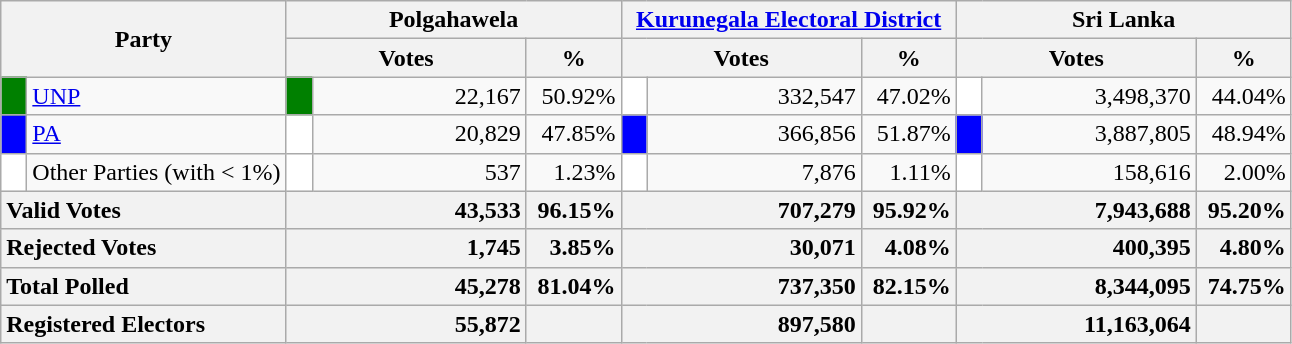<table class="wikitable">
<tr>
<th colspan="2" width="144px"rowspan="2">Party</th>
<th colspan="3" width="216px">Polgahawela</th>
<th colspan="3" width="216px"><a href='#'>Kurunegala Electoral District</a></th>
<th colspan="3" width="216px">Sri Lanka</th>
</tr>
<tr>
<th colspan="2" width="144px">Votes</th>
<th>%</th>
<th colspan="2" width="144px">Votes</th>
<th>%</th>
<th colspan="2" width="144px">Votes</th>
<th>%</th>
</tr>
<tr>
<td style="background-color:green;" width="10px"></td>
<td style="text-align:left;"><a href='#'>UNP</a></td>
<td style="background-color:green;" width="10px"></td>
<td style="text-align:right;">22,167</td>
<td style="text-align:right;">50.92%</td>
<td style="background-color:white;" width="10px"></td>
<td style="text-align:right;">332,547</td>
<td style="text-align:right;">47.02%</td>
<td style="background-color:white;" width="10px"></td>
<td style="text-align:right;">3,498,370</td>
<td style="text-align:right;">44.04%</td>
</tr>
<tr>
<td style="background-color:blue;" width="10px"></td>
<td style="text-align:left;"><a href='#'>PA</a></td>
<td style="background-color:white;" width="10px"></td>
<td style="text-align:right;">20,829</td>
<td style="text-align:right;">47.85%</td>
<td style="background-color:blue;" width="10px"></td>
<td style="text-align:right;">366,856</td>
<td style="text-align:right;">51.87%</td>
<td style="background-color:blue;" width="10px"></td>
<td style="text-align:right;">3,887,805</td>
<td style="text-align:right;">48.94%</td>
</tr>
<tr>
<td style="background-color:white;" width="10px"></td>
<td style="text-align:left;">Other Parties (with < 1%)</td>
<td style="background-color:white;" width="10px"></td>
<td style="text-align:right;">537</td>
<td style="text-align:right;">1.23%</td>
<td style="background-color:white;" width="10px"></td>
<td style="text-align:right;">7,876</td>
<td style="text-align:right;">1.11%</td>
<td style="background-color:white;" width="10px"></td>
<td style="text-align:right;">158,616</td>
<td style="text-align:right;">2.00%</td>
</tr>
<tr>
<th colspan="2" width="144px"style="text-align:left;">Valid Votes</th>
<th style="text-align:right;"colspan="2" width="144px">43,533</th>
<th style="text-align:right;">96.15%</th>
<th style="text-align:right;"colspan="2" width="144px">707,279</th>
<th style="text-align:right;">95.92%</th>
<th style="text-align:right;"colspan="2" width="144px">7,943,688</th>
<th style="text-align:right;">95.20%</th>
</tr>
<tr>
<th colspan="2" width="144px"style="text-align:left;">Rejected Votes</th>
<th style="text-align:right;"colspan="2" width="144px">1,745</th>
<th style="text-align:right;">3.85%</th>
<th style="text-align:right;"colspan="2" width="144px">30,071</th>
<th style="text-align:right;">4.08%</th>
<th style="text-align:right;"colspan="2" width="144px">400,395</th>
<th style="text-align:right;">4.80%</th>
</tr>
<tr>
<th colspan="2" width="144px"style="text-align:left;">Total Polled</th>
<th style="text-align:right;"colspan="2" width="144px">45,278</th>
<th style="text-align:right;">81.04%</th>
<th style="text-align:right;"colspan="2" width="144px">737,350</th>
<th style="text-align:right;">82.15%</th>
<th style="text-align:right;"colspan="2" width="144px">8,344,095</th>
<th style="text-align:right;">74.75%</th>
</tr>
<tr>
<th colspan="2" width="144px"style="text-align:left;">Registered Electors</th>
<th style="text-align:right;"colspan="2" width="144px">55,872</th>
<th></th>
<th style="text-align:right;"colspan="2" width="144px">897,580</th>
<th></th>
<th style="text-align:right;"colspan="2" width="144px">11,163,064</th>
<th></th>
</tr>
</table>
